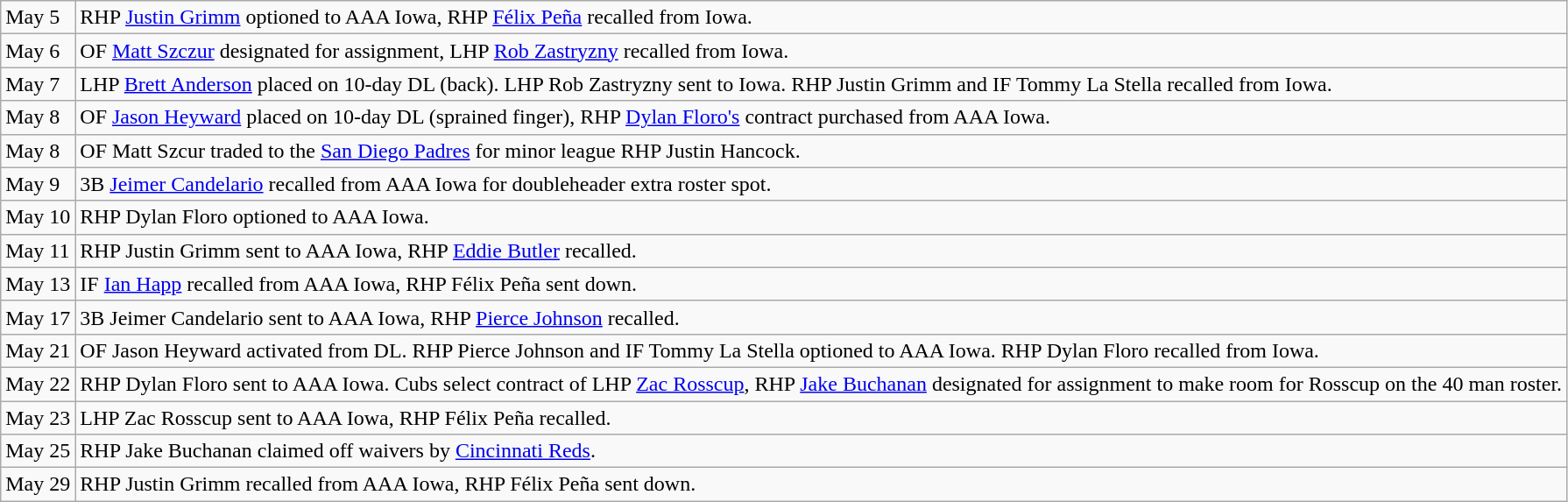<table class="wikitable">
<tr>
<td>May 5</td>
<td>RHP <a href='#'>Justin Grimm</a> optioned to AAA Iowa, RHP <a href='#'>Félix Peña</a> recalled from Iowa.</td>
</tr>
<tr>
<td>May 6</td>
<td>OF <a href='#'>Matt Szczur</a> designated for assignment, LHP <a href='#'>Rob Zastryzny</a> recalled from Iowa.</td>
</tr>
<tr>
<td>May 7</td>
<td>LHP <a href='#'>Brett Anderson</a> placed on 10-day DL (back). LHP Rob Zastryzny sent to Iowa. RHP Justin Grimm and IF Tommy La Stella recalled from Iowa.</td>
</tr>
<tr>
<td>May 8</td>
<td>OF <a href='#'>Jason Heyward</a> placed on 10-day DL (sprained finger), RHP <a href='#'>Dylan Floro's</a> contract purchased from AAA Iowa.</td>
</tr>
<tr>
<td>May 8</td>
<td>OF Matt Szcur traded to the <a href='#'>San Diego Padres</a> for minor league RHP Justin Hancock.</td>
</tr>
<tr>
<td>May 9</td>
<td>3B <a href='#'>Jeimer Candelario</a> recalled from AAA Iowa for doubleheader extra roster spot.</td>
</tr>
<tr>
<td>May 10</td>
<td>RHP Dylan Floro optioned to AAA Iowa.</td>
</tr>
<tr>
<td>May 11</td>
<td>RHP Justin Grimm sent to AAA Iowa, RHP <a href='#'>Eddie Butler</a> recalled.</td>
</tr>
<tr>
<td>May 13</td>
<td>IF <a href='#'>Ian Happ</a> recalled from AAA Iowa, RHP Félix Peña sent down.</td>
</tr>
<tr>
<td>May 17</td>
<td>3B Jeimer Candelario sent to AAA Iowa, RHP <a href='#'>Pierce Johnson</a> recalled.</td>
</tr>
<tr>
<td>May 21</td>
<td>OF Jason Heyward activated from DL. RHP Pierce Johnson and IF Tommy La Stella optioned to AAA Iowa. RHP Dylan Floro recalled from Iowa.</td>
</tr>
<tr>
<td>May 22</td>
<td>RHP Dylan Floro sent to AAA Iowa. Cubs select contract of LHP <a href='#'>Zac Rosscup</a>, RHP <a href='#'>Jake Buchanan</a> designated for assignment to make room for Rosscup on the 40 man roster.</td>
</tr>
<tr>
<td>May 23</td>
<td>LHP Zac Rosscup sent to AAA Iowa, RHP Félix Peña recalled.</td>
</tr>
<tr>
<td>May 25</td>
<td>RHP Jake Buchanan claimed off waivers by <a href='#'>Cincinnati Reds</a>.</td>
</tr>
<tr>
<td>May 29</td>
<td>RHP Justin Grimm recalled from AAA Iowa, RHP Félix Peña sent down.</td>
</tr>
</table>
